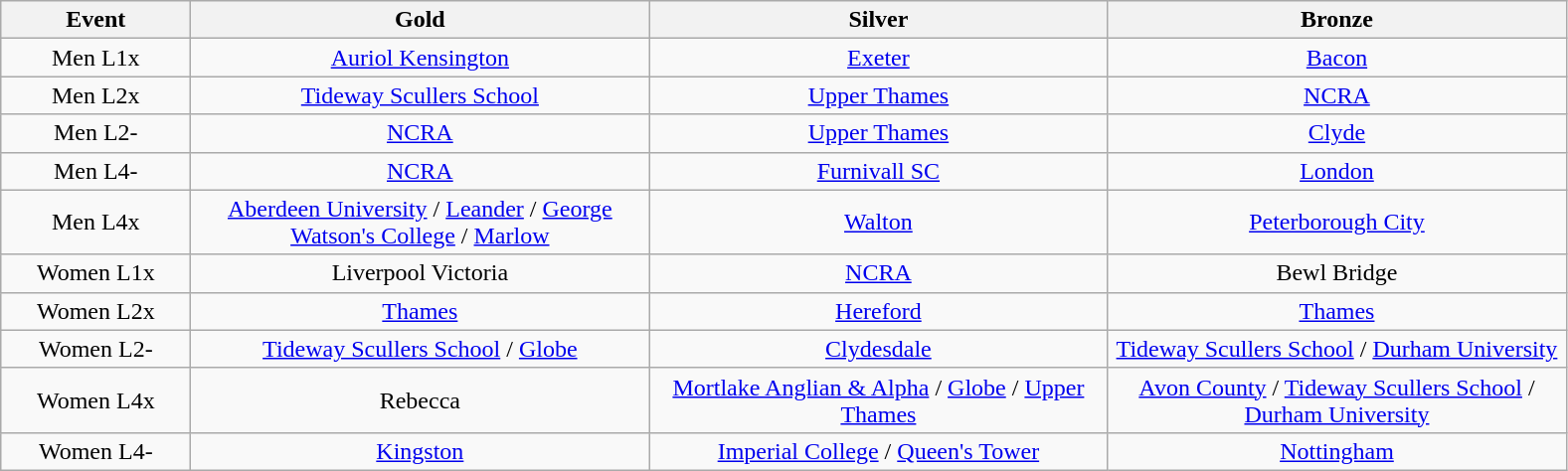<table class="wikitable" style="text-align:center">
<tr>
<th width=120>Event</th>
<th width=300>Gold</th>
<th width=300>Silver</th>
<th width=300>Bronze</th>
</tr>
<tr>
<td>Men L1x</td>
<td><a href='#'>Auriol Kensington</a></td>
<td><a href='#'>Exeter</a></td>
<td><a href='#'>Bacon</a></td>
</tr>
<tr>
<td>Men L2x</td>
<td><a href='#'>Tideway Scullers School</a></td>
<td><a href='#'>Upper Thames</a></td>
<td><a href='#'>NCRA</a></td>
</tr>
<tr>
<td>Men L2-</td>
<td><a href='#'>NCRA</a></td>
<td><a href='#'>Upper Thames</a></td>
<td><a href='#'>Clyde</a></td>
</tr>
<tr>
<td>Men L4-</td>
<td><a href='#'>NCRA</a></td>
<td><a href='#'>Furnivall SC</a></td>
<td><a href='#'>London</a></td>
</tr>
<tr>
<td>Men L4x</td>
<td><a href='#'>Aberdeen University</a> / <a href='#'>Leander</a> / <a href='#'>George Watson's College</a> / <a href='#'>Marlow</a></td>
<td><a href='#'>Walton</a></td>
<td><a href='#'>Peterborough City</a></td>
</tr>
<tr>
<td>Women L1x</td>
<td>Liverpool Victoria</td>
<td><a href='#'>NCRA</a></td>
<td>Bewl Bridge</td>
</tr>
<tr>
<td>Women L2x</td>
<td><a href='#'>Thames</a></td>
<td><a href='#'>Hereford</a></td>
<td><a href='#'>Thames</a></td>
</tr>
<tr>
<td>Women L2-</td>
<td><a href='#'>Tideway Scullers School</a> / <a href='#'>Globe</a></td>
<td><a href='#'>Clydesdale</a></td>
<td><a href='#'>Tideway Scullers School</a> / <a href='#'>Durham University</a></td>
</tr>
<tr>
<td>Women L4x</td>
<td>Rebecca</td>
<td><a href='#'>Mortlake Anglian & Alpha</a> / <a href='#'>Globe</a> / <a href='#'>Upper Thames</a></td>
<td><a href='#'>Avon County</a> / <a href='#'>Tideway Scullers School</a> / <a href='#'>Durham University</a></td>
</tr>
<tr>
<td>Women L4-</td>
<td><a href='#'>Kingston</a></td>
<td><a href='#'>Imperial College</a> / <a href='#'>Queen's Tower</a></td>
<td><a href='#'>Nottingham</a></td>
</tr>
</table>
